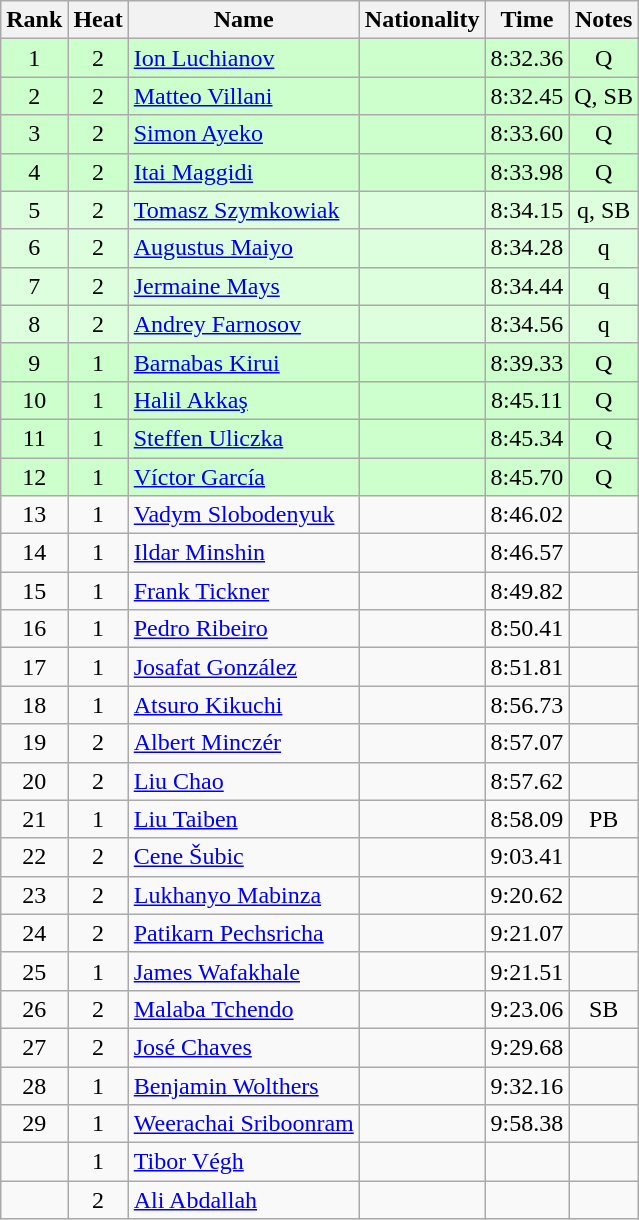<table class="wikitable sortable" style="text-align:center">
<tr>
<th>Rank</th>
<th>Heat</th>
<th>Name</th>
<th>Nationality</th>
<th>Time</th>
<th>Notes</th>
</tr>
<tr bgcolor=ccffcc>
<td>1</td>
<td>2</td>
<td align=left><a href='#'>Ion Luchianov</a></td>
<td align=left></td>
<td>8:32.36</td>
<td>Q</td>
</tr>
<tr bgcolor=ccffcc>
<td>2</td>
<td>2</td>
<td align=left><a href='#'>Matteo Villani</a></td>
<td align=left></td>
<td>8:32.45</td>
<td>Q, SB</td>
</tr>
<tr bgcolor=ccffcc>
<td>3</td>
<td>2</td>
<td align=left><a href='#'>Simon Ayeko</a></td>
<td align=left></td>
<td>8:33.60</td>
<td>Q</td>
</tr>
<tr bgcolor=ccffcc>
<td>4</td>
<td>2</td>
<td align=left><a href='#'>Itai Maggidi</a></td>
<td align=left></td>
<td>8:33.98</td>
<td>Q</td>
</tr>
<tr bgcolor=ddffdd>
<td>5</td>
<td>2</td>
<td align=left><a href='#'>Tomasz Szymkowiak</a></td>
<td align=left></td>
<td>8:34.15</td>
<td>q, SB</td>
</tr>
<tr bgcolor=ddffdd>
<td>6</td>
<td>2</td>
<td align=left><a href='#'>Augustus Maiyo</a></td>
<td align=left></td>
<td>8:34.28</td>
<td>q</td>
</tr>
<tr bgcolor=ddffdd>
<td>7</td>
<td>2</td>
<td align=left><a href='#'>Jermaine Mays</a></td>
<td align=left></td>
<td>8:34.44</td>
<td>q</td>
</tr>
<tr bgcolor=ddffdd>
<td>8</td>
<td>2</td>
<td align=left><a href='#'>Andrey Farnosov</a></td>
<td align=left></td>
<td>8:34.56</td>
<td>q</td>
</tr>
<tr bgcolor=ccffcc>
<td>9</td>
<td>1</td>
<td align=left><a href='#'>Barnabas Kirui</a></td>
<td align=left></td>
<td>8:39.33</td>
<td>Q</td>
</tr>
<tr bgcolor=ccffcc>
<td>10</td>
<td>1</td>
<td align=left><a href='#'>Halil Akkaş</a></td>
<td align=left></td>
<td>8:45.11</td>
<td>Q</td>
</tr>
<tr bgcolor=ccffcc>
<td>11</td>
<td>1</td>
<td align=left><a href='#'>Steffen Uliczka</a></td>
<td align=left></td>
<td>8:45.34</td>
<td>Q</td>
</tr>
<tr bgcolor=ccffcc>
<td>12</td>
<td>1</td>
<td align=left><a href='#'>Víctor García</a></td>
<td align=left></td>
<td>8:45.70</td>
<td>Q</td>
</tr>
<tr>
<td>13</td>
<td>1</td>
<td align=left><a href='#'>Vadym Slobodenyuk</a></td>
<td align=left></td>
<td>8:46.02</td>
<td></td>
</tr>
<tr>
<td>14</td>
<td>1</td>
<td align=left><a href='#'>Ildar Minshin</a></td>
<td align=left></td>
<td>8:46.57</td>
<td></td>
</tr>
<tr>
<td>15</td>
<td>1</td>
<td align=left><a href='#'>Frank Tickner</a></td>
<td align=left></td>
<td>8:49.82</td>
<td></td>
</tr>
<tr>
<td>16</td>
<td>1</td>
<td align=left><a href='#'>Pedro Ribeiro</a></td>
<td align=left></td>
<td>8:50.41</td>
<td></td>
</tr>
<tr>
<td>17</td>
<td>1</td>
<td align=left><a href='#'>Josafat González</a></td>
<td align=left></td>
<td>8:51.81</td>
<td></td>
</tr>
<tr>
<td>18</td>
<td>1</td>
<td align=left><a href='#'>Atsuro Kikuchi</a></td>
<td align=left></td>
<td>8:56.73</td>
<td></td>
</tr>
<tr>
<td>19</td>
<td>2</td>
<td align=left><a href='#'>Albert Minczér</a></td>
<td align=left></td>
<td>8:57.07</td>
<td></td>
</tr>
<tr>
<td>20</td>
<td>2</td>
<td align=left><a href='#'>Liu Chao</a></td>
<td align=left></td>
<td>8:57.62</td>
<td></td>
</tr>
<tr>
<td>21</td>
<td>1</td>
<td align=left><a href='#'>Liu Taiben</a></td>
<td align=left></td>
<td>8:58.09</td>
<td>PB</td>
</tr>
<tr>
<td>22</td>
<td>2</td>
<td align=left><a href='#'>Cene Šubic</a></td>
<td align=left></td>
<td>9:03.41</td>
<td></td>
</tr>
<tr>
<td>23</td>
<td>2</td>
<td align=left><a href='#'>Lukhanyo Mabinza</a></td>
<td align=left></td>
<td>9:20.62</td>
<td></td>
</tr>
<tr>
<td>24</td>
<td>2</td>
<td align=left><a href='#'>Patikarn Pechsricha</a></td>
<td align=left></td>
<td>9:21.07</td>
<td></td>
</tr>
<tr>
<td>25</td>
<td>1</td>
<td align=left><a href='#'>James Wafakhale</a></td>
<td align=left></td>
<td>9:21.51</td>
<td></td>
</tr>
<tr>
<td>26</td>
<td>2</td>
<td align=left><a href='#'>Malaba Tchendo</a></td>
<td align=left></td>
<td>9:23.06</td>
<td>SB</td>
</tr>
<tr>
<td>27</td>
<td>2</td>
<td align=left><a href='#'>José Chaves</a></td>
<td align=left></td>
<td>9:29.68</td>
<td></td>
</tr>
<tr>
<td>28</td>
<td>1</td>
<td align=left><a href='#'>Benjamin Wolthers</a></td>
<td align=left></td>
<td>9:32.16</td>
<td></td>
</tr>
<tr>
<td>29</td>
<td>1</td>
<td align=left><a href='#'>Weerachai Sriboonram</a></td>
<td align=left></td>
<td>9:58.38</td>
<td></td>
</tr>
<tr>
<td></td>
<td>1</td>
<td align=left><a href='#'>Tibor Végh</a></td>
<td align=left></td>
<td></td>
<td></td>
</tr>
<tr>
<td></td>
<td>2</td>
<td align=left><a href='#'>Ali Abdallah</a></td>
<td align=left></td>
<td></td>
<td></td>
</tr>
</table>
